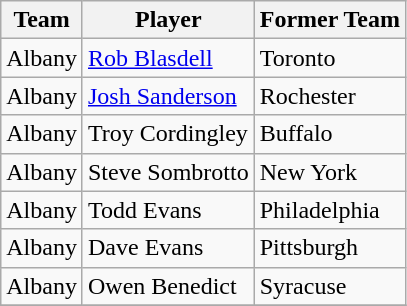<table class="wikitable">
<tr>
<th>Team</th>
<th>Player</th>
<th>Former Team</th>
</tr>
<tr>
<td>Albany</td>
<td><a href='#'>Rob Blasdell</a></td>
<td>Toronto</td>
</tr>
<tr>
<td>Albany</td>
<td><a href='#'>Josh Sanderson</a></td>
<td>Rochester</td>
</tr>
<tr>
<td>Albany</td>
<td>Troy Cordingley</td>
<td>Buffalo</td>
</tr>
<tr>
<td>Albany</td>
<td>Steve Sombrotto</td>
<td>New York</td>
</tr>
<tr>
<td>Albany</td>
<td>Todd Evans</td>
<td>Philadelphia</td>
</tr>
<tr>
<td>Albany</td>
<td>Dave Evans</td>
<td>Pittsburgh</td>
</tr>
<tr>
<td>Albany</td>
<td>Owen Benedict</td>
<td>Syracuse</td>
</tr>
<tr>
</tr>
</table>
